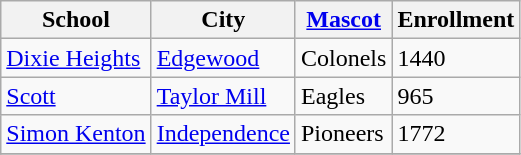<table class="wikitable sortable">
<tr>
<th>School</th>
<th>City</th>
<th><a href='#'>Mascot</a></th>
<th>Enrollment</th>
</tr>
<tr>
<td><a href='#'>Dixie Heights</a></td>
<td><a href='#'>Edgewood</a></td>
<td>Colonels</td>
<td>1440</td>
</tr>
<tr>
<td><a href='#'>Scott</a></td>
<td><a href='#'>Taylor Mill</a></td>
<td>Eagles</td>
<td>965</td>
</tr>
<tr>
<td><a href='#'>Simon Kenton</a></td>
<td><a href='#'>Independence</a></td>
<td>Pioneers</td>
<td>1772</td>
</tr>
<tr>
</tr>
</table>
